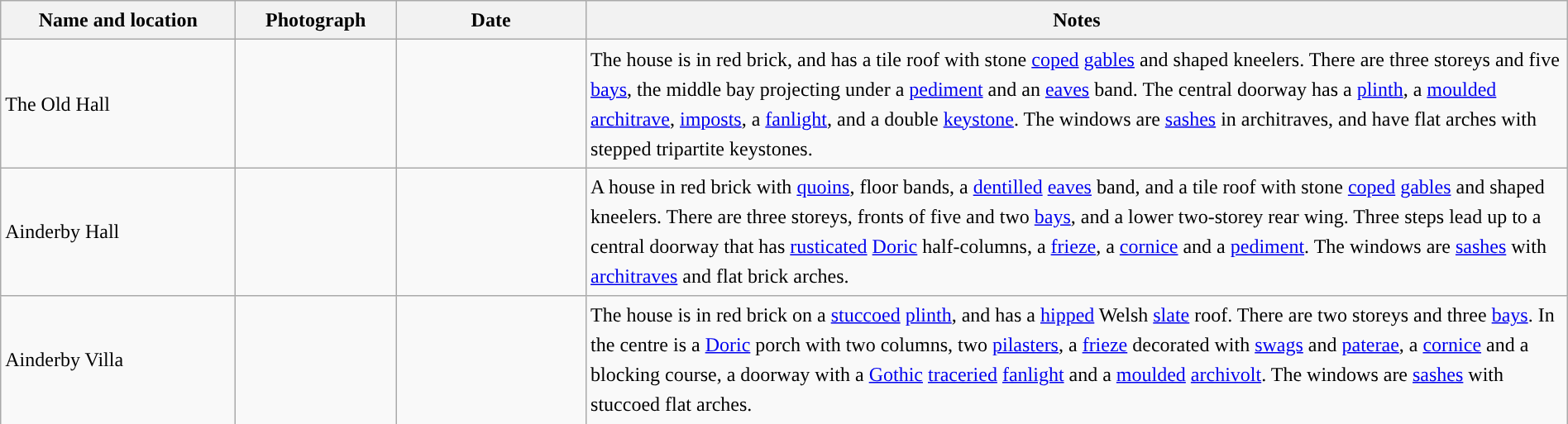<table class="wikitable sortable plainrowheaders" style="width:100%;border:0px;text-align:left;line-height:150%;">
<tr>
<th scope="col"  style="width:150px">Name and location</th>
<th scope="col"  style="width:100px" class="unsortable">Photograph</th>
<th scope="col"  style="width:120px">Date</th>
<th scope="col"  style="width:650px" class="unsortable">Notes</th>
</tr>
<tr>
<td>The Old Hall<br><small></small></td>
<td></td>
<td align="center"></td>
<td>The house is in red brick, and has a tile roof with stone <a href='#'>coped</a> <a href='#'>gables</a> and shaped kneelers.  There are three storeys and five <a href='#'>bays</a>, the middle bay projecting under a <a href='#'>pediment</a> and an <a href='#'>eaves</a> band.  The central doorway has a <a href='#'>plinth</a>, a <a href='#'>moulded</a> <a href='#'>architrave</a>, <a href='#'>imposts</a>, a <a href='#'>fanlight</a>, and a double <a href='#'>keystone</a>.  The windows are <a href='#'>sashes</a> in architraves, and have flat arches with stepped tripartite keystones.</td>
</tr>
<tr>
<td>Ainderby Hall<br><small></small></td>
<td></td>
<td align="center"></td>
<td>A house in red brick with <a href='#'>quoins</a>, floor bands, a <a href='#'>dentilled</a> <a href='#'>eaves</a> band, and a tile roof with stone <a href='#'>coped</a> <a href='#'>gables</a> and shaped kneelers.  There are three storeys, fronts of five and two <a href='#'>bays</a>, and a lower two-storey rear wing.  Three steps lead up to a central doorway that has <a href='#'>rusticated</a> <a href='#'>Doric</a> half-columns, a <a href='#'>frieze</a>, a <a href='#'>cornice</a> and a <a href='#'>pediment</a>.   The windows are <a href='#'>sashes</a> with <a href='#'>architraves</a> and flat brick arches.</td>
</tr>
<tr>
<td>Ainderby Villa<br><small></small></td>
<td></td>
<td align="center"></td>
<td>The house is in red brick on a <a href='#'>stuccoed</a> <a href='#'>plinth</a>, and has a <a href='#'>hipped</a> Welsh <a href='#'>slate</a> roof.  There are two storeys and three <a href='#'>bays</a>.  In the centre is a <a href='#'>Doric</a> porch with two columns, two <a href='#'>pilasters</a>, a <a href='#'>frieze</a> decorated with <a href='#'>swags</a> and <a href='#'>paterae</a>, a <a href='#'>cornice</a> and a blocking course, a doorway with a <a href='#'>Gothic</a> <a href='#'>traceried</a> <a href='#'>fanlight</a> and a <a href='#'>moulded</a> <a href='#'>archivolt</a>.  The windows are <a href='#'>sashes</a> with stuccoed flat arches.</td>
</tr>
<tr>
</tr>
</table>
